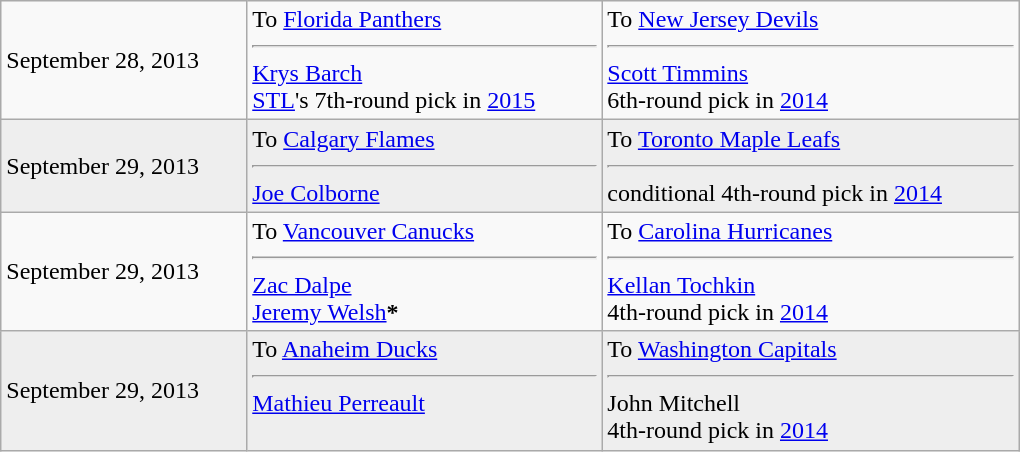<table class="wikitable" style="border:1px solid #999999; width:680px;">
<tr>
<td>September 28, 2013</td>
<td valign="top">To <a href='#'>Florida Panthers</a><hr><a href='#'>Krys Barch</a><br><a href='#'>STL</a>'s 7th-round pick in <a href='#'>2015</a></td>
<td valign="top">To <a href='#'>New Jersey Devils</a><hr><a href='#'>Scott Timmins</a><br>6th-round pick in <a href='#'>2014</a></td>
</tr>
<tr bgcolor="eeeeee">
<td>September 29, 2013</td>
<td valign="top">To <a href='#'>Calgary Flames</a><hr><a href='#'>Joe Colborne</a></td>
<td valign="top">To <a href='#'>Toronto Maple Leafs</a><hr>conditional 4th-round pick in <a href='#'>2014</a></td>
</tr>
<tr>
<td>September 29, 2013</td>
<td valign="top">To <a href='#'>Vancouver Canucks</a><hr><a href='#'>Zac Dalpe</a><br><a href='#'>Jeremy Welsh</a><span><strong>*</strong></span></td>
<td valign="top">To <a href='#'>Carolina Hurricanes</a><hr><a href='#'>Kellan Tochkin</a><br>4th-round pick in <a href='#'>2014</a></td>
</tr>
<tr bgcolor="eeeeee">
<td>September 29, 2013</td>
<td valign="top">To <a href='#'>Anaheim Ducks</a><hr><a href='#'>Mathieu Perreault</a></td>
<td valign="top">To <a href='#'>Washington Capitals</a><hr>John Mitchell<br>4th-round pick in <a href='#'>2014</a></td>
</tr>
</table>
